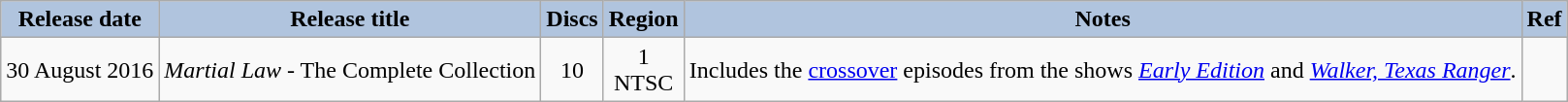<table class="wikitable">
<tr>
<th style="background:#B0C4DE;">Release date<br></th>
<th style="background:#B0C4DE;">Release title<br></th>
<th style="background:#B0C4DE;">Discs<br></th>
<th style="background:#B0C4DE;">Region<br></th>
<th style="background:#B0C4DE;">Notes<br></th>
<th style="background:#B0C4DE;">Ref</th>
</tr>
<tr style="text-align:center;">
<td>30 August 2016</td>
<td><em>Martial Law</em> - The Complete Collection</td>
<td>10</td>
<td>1 <br> NTSC</td>
<td>Includes the <a href='#'>crossover</a> episodes from the shows <em><a href='#'>Early Edition</a></em> and <em><a href='#'>Walker, Texas Ranger</a></em>.</td>
<td></td>
</tr>
</table>
